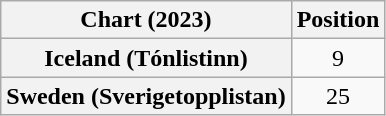<table class="wikitable sortable plainrowheaders" style="text-align:center">
<tr>
<th scope="col">Chart (2023)</th>
<th scope="col">Position</th>
</tr>
<tr>
<th scope="row">Iceland (Tónlistinn)</th>
<td>9</td>
</tr>
<tr>
<th scope="row">Sweden (Sverigetopplistan)</th>
<td>25</td>
</tr>
</table>
